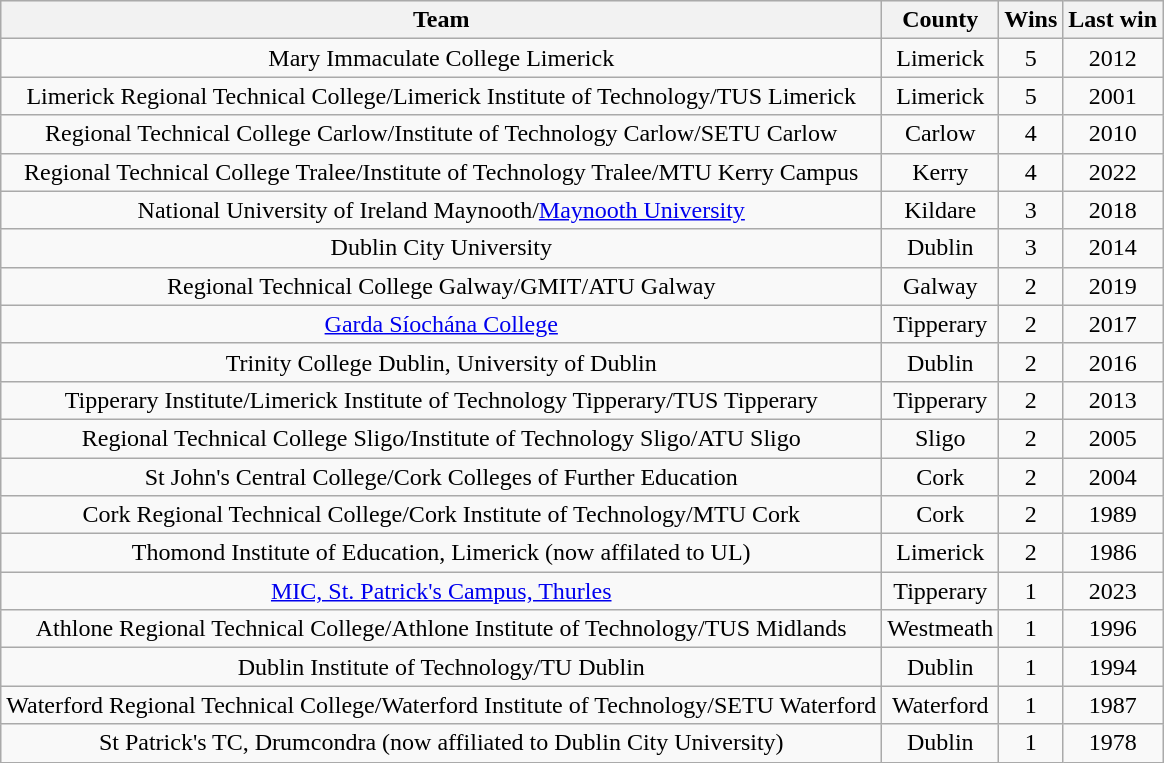<table class="wikitable">
<tr style="background:#efefef">
<th>Team</th>
<th>County</th>
<th>Wins</th>
<th>Last win</th>
</tr>
<tr align="center">
<td>Mary Immaculate College Limerick</td>
<td>Limerick</td>
<td>5</td>
<td>2012</td>
</tr>
<tr align="center">
<td>Limerick Regional Technical College/Limerick Institute of Technology/TUS Limerick</td>
<td>Limerick</td>
<td>5</td>
<td>2001</td>
</tr>
<tr align="center">
<td>Regional Technical College Carlow/Institute of Technology Carlow/SETU Carlow</td>
<td>Carlow</td>
<td>4</td>
<td>2010</td>
</tr>
<tr align="center">
<td>Regional Technical College Tralee/Institute of Technology Tralee/MTU Kerry Campus</td>
<td>Kerry</td>
<td>4</td>
<td>2022</td>
</tr>
<tr align="center">
<td>National University of Ireland Maynooth/<a href='#'>Maynooth University</a></td>
<td>Kildare</td>
<td>3</td>
<td>2018</td>
</tr>
<tr align="center">
<td>Dublin City University</td>
<td>Dublin</td>
<td>3</td>
<td>2014</td>
</tr>
<tr align="center">
<td>Regional Technical College Galway/GMIT/ATU Galway</td>
<td>Galway</td>
<td>2</td>
<td>2019</td>
</tr>
<tr align="center">
<td><a href='#'>Garda Síochána College</a></td>
<td>Tipperary</td>
<td>2</td>
<td>2017</td>
</tr>
<tr align="center">
<td>Trinity College Dublin, University of Dublin</td>
<td>Dublin</td>
<td>2</td>
<td>2016</td>
</tr>
<tr align="center">
<td>Tipperary Institute/Limerick Institute of Technology Tipperary/TUS Tipperary</td>
<td>Tipperary</td>
<td>2</td>
<td>2013</td>
</tr>
<tr align="center">
<td>Regional Technical College Sligo/Institute of Technology Sligo/ATU Sligo</td>
<td>Sligo</td>
<td>2</td>
<td>2005</td>
</tr>
<tr align="center">
<td>St John's Central College/Cork Colleges of Further Education</td>
<td>Cork</td>
<td>2</td>
<td>2004</td>
</tr>
<tr align="center">
<td>Cork Regional Technical College/Cork Institute of Technology/MTU Cork</td>
<td>Cork</td>
<td>2</td>
<td>1989</td>
</tr>
<tr align="center">
<td>Thomond Institute of Education, Limerick (now affilated to UL)</td>
<td>Limerick</td>
<td>2</td>
<td>1986</td>
</tr>
<tr align="center">
<td><a href='#'>MIC, St. Patrick's Campus, Thurles</a></td>
<td>Tipperary</td>
<td>1</td>
<td>2023</td>
</tr>
<tr align="center">
<td>Athlone Regional Technical College/Athlone Institute of Technology/TUS Midlands</td>
<td>Westmeath</td>
<td>1</td>
<td>1996</td>
</tr>
<tr align="center">
<td>Dublin Institute of Technology/TU Dublin</td>
<td>Dublin</td>
<td>1</td>
<td>1994</td>
</tr>
<tr align="center">
<td>Waterford Regional Technical College/Waterford Institute of Technology/SETU Waterford</td>
<td>Waterford</td>
<td>1</td>
<td>1987</td>
</tr>
<tr align="center">
<td>St Patrick's TC, Drumcondra (now affiliated to Dublin City University)</td>
<td>Dublin</td>
<td>1</td>
<td>1978</td>
</tr>
</table>
